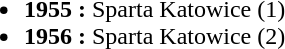<table border="0" cellpadding="10">
<tr valign="top">
<td><br><ul><li><strong>1955 :</strong> Sparta Katowice (1)</li><li><strong>1956 :</strong> Sparta Katowice (2)</li></ul></td>
</tr>
</table>
